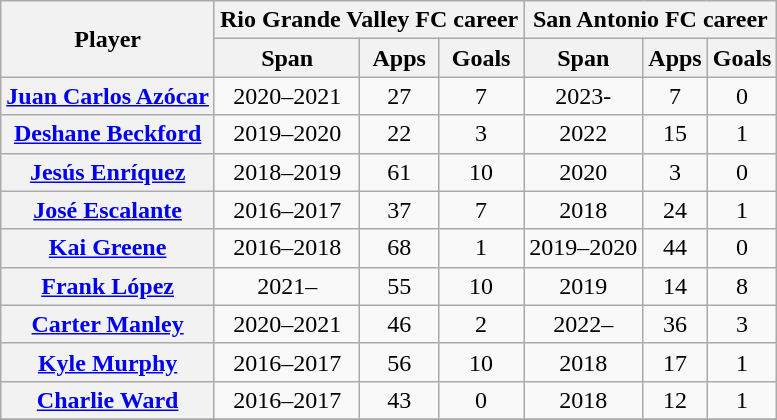<table class="wikitable plainrowheaders" style="text-align:center">
<tr>
<th rowspan="2" scope="col">Player</th>
<th colspan="3" scope="col">Rio Grande Valley FC career</th>
<th colspan="3" scope="col">San Antonio FC career</th>
</tr>
<tr>
<th scope="col">Span</th>
<th scope="col">Apps</th>
<th scope="col">Goals</th>
<th scope="col">Span</th>
<th scope="col">Apps</th>
<th scope="col">Goals</th>
</tr>
<tr>
<th scope="row" align="left"> <strong><a href='#'>Juan Carlos Azócar</a></strong></th>
<td>2020–2021</td>
<td>27</td>
<td>7</td>
<td>2023-</td>
<td>7</td>
<td>0</td>
</tr>
<tr>
<th scope="row" align="left"> <a href='#'>Deshane Beckford</a></th>
<td>2019–2020</td>
<td>22</td>
<td>3</td>
<td>2022</td>
<td>15</td>
<td>1</td>
</tr>
<tr>
<th scope="row" align="left"> <a href='#'>Jesús Enríquez</a></th>
<td>2018–2019</td>
<td>61</td>
<td>10</td>
<td>2020</td>
<td>3</td>
<td>0</td>
</tr>
<tr>
<th scope="row" align="left"> <a href='#'>José Escalante</a></th>
<td>2016–2017</td>
<td>37</td>
<td>7</td>
<td>2018</td>
<td>24</td>
<td>1</td>
</tr>
<tr>
<th scope="row" align="left"> <a href='#'>Kai Greene</a></th>
<td>2016–2018</td>
<td>68</td>
<td>1</td>
<td>2019–2020</td>
<td>44</td>
<td>0</td>
</tr>
<tr>
<th scope="row" align="left"> <strong><a href='#'>Frank López</a></strong></th>
<td>2021–</td>
<td>55</td>
<td>10</td>
<td>2019</td>
<td>14</td>
<td>8</td>
</tr>
<tr>
<th scope="row" align="left"> <strong><a href='#'>Carter Manley</a></strong></th>
<td>2020–2021</td>
<td>46</td>
<td>2</td>
<td>2022–</td>
<td>36</td>
<td>3</td>
</tr>
<tr>
<th scope="row" align="left"> <a href='#'>Kyle Murphy</a></th>
<td>2016–2017</td>
<td>56</td>
<td>10</td>
<td>2018</td>
<td>17</td>
<td>1</td>
</tr>
<tr>
<th scope="row" align="left"> <a href='#'>Charlie Ward</a></th>
<td>2016–2017</td>
<td>43</td>
<td>0</td>
<td>2018</td>
<td>12</td>
<td>1</td>
</tr>
<tr>
</tr>
</table>
